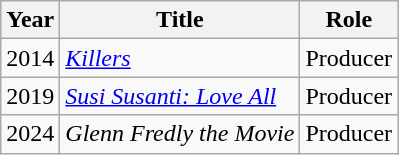<table class="wikitable">
<tr>
<th>Year</th>
<th>Title</th>
<th>Role</th>
</tr>
<tr>
<td>2014</td>
<td><em><a href='#'>Killers</a></em></td>
<td>Producer</td>
</tr>
<tr>
<td>2019</td>
<td><em><a href='#'>Susi Susanti: Love All</a></em></td>
<td>Producer</td>
</tr>
<tr>
<td>2024</td>
<td><em>Glenn Fredly the Movie</em></td>
<td>Producer</td>
</tr>
</table>
